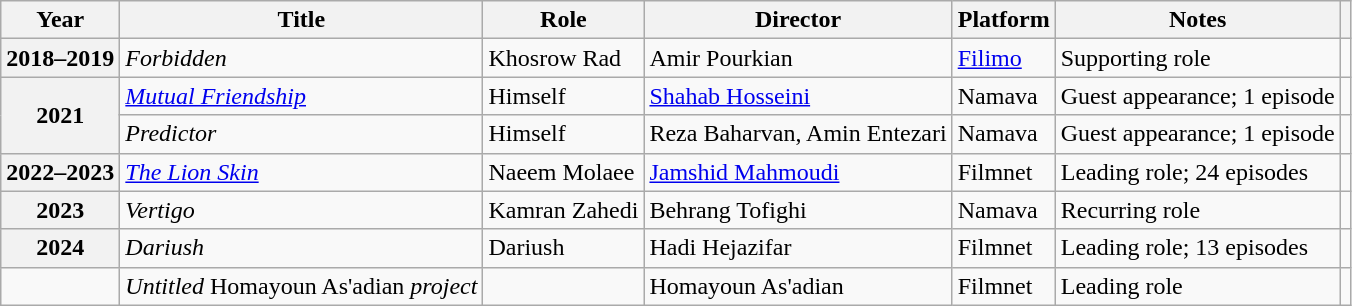<table class="wikitable plainrowheaders sortable"  style=font-size:100%>
<tr>
<th scope="col">Year</th>
<th scope="col">Title</th>
<th scope="col">Role</th>
<th scope="col">Director</th>
<th scope="col" class="unsortable">Platform</th>
<th>Notes</th>
<th></th>
</tr>
<tr>
<th scope=row>2018–2019</th>
<td><em>Forbidden</em></td>
<td>Khosrow Rad</td>
<td>Amir Pourkian</td>
<td><a href='#'>Filimo</a></td>
<td>Supporting role</td>
<td></td>
</tr>
<tr>
<th scope=row rowspan="2">2021</th>
<td><em><a href='#'>Mutual Friendship</a></em></td>
<td>Himself</td>
<td><a href='#'>Shahab Hosseini</a></td>
<td>Namava</td>
<td>Guest appearance; 1 episode</td>
<td></td>
</tr>
<tr>
<td><em>Predictor</em></td>
<td>Himself</td>
<td>Reza Baharvan, Amin Entezari</td>
<td>Namava</td>
<td>Guest appearance; 1 episode</td>
<td></td>
</tr>
<tr>
<th scope=row>2022–2023</th>
<td><em><a href='#'>The Lion Skin</a></em></td>
<td>Naeem Molaee</td>
<td><a href='#'>Jamshid Mahmoudi</a></td>
<td>Filmnet</td>
<td>Leading role; 24 episodes</td>
<td></td>
</tr>
<tr>
<th scope=row>2023</th>
<td><em>Vertigo</em></td>
<td>Kamran Zahedi</td>
<td>Behrang Tofighi</td>
<td>Namava</td>
<td>Recurring role</td>
<td></td>
</tr>
<tr>
<th scope=row>2024</th>
<td><em>Dariush</em></td>
<td>Dariush</td>
<td>Hadi Hejazifar</td>
<td>Filmnet</td>
<td>Leading role; 13 episodes</td>
<td></td>
</tr>
<tr>
<td></td>
<td><em>Untitled</em> Homayoun As'adian <em>project</em></td>
<td></td>
<td>Homayoun As'adian</td>
<td>Filmnet</td>
<td>Leading role</td>
<td></td>
</tr>
</table>
